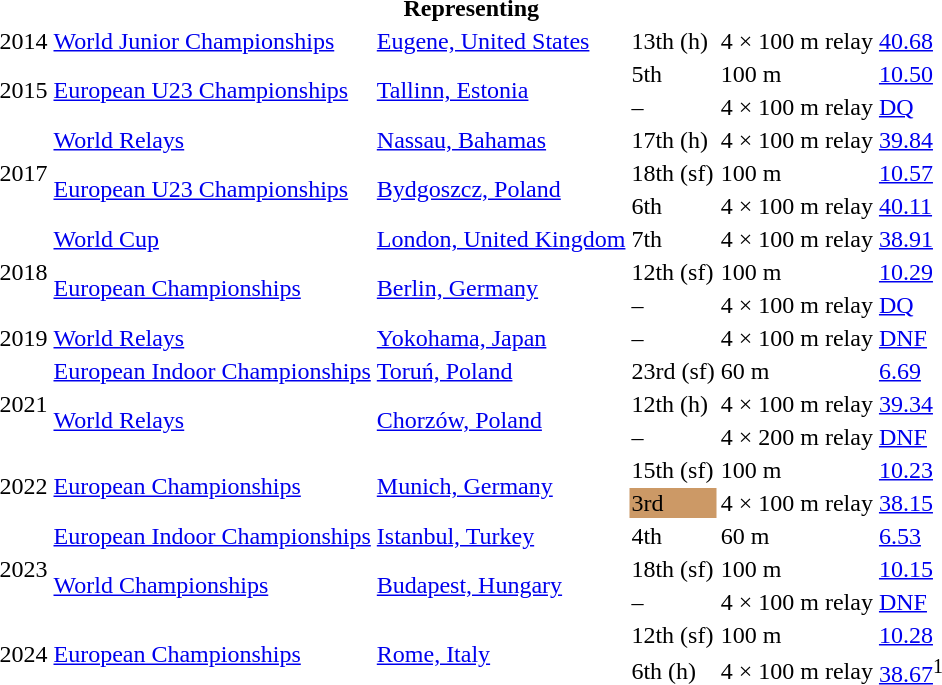<table>
<tr>
<th colspan="6">Representing </th>
</tr>
<tr>
<td>2014</td>
<td><a href='#'>World Junior Championships</a></td>
<td><a href='#'>Eugene, United States</a></td>
<td>13th (h)</td>
<td>4 × 100 m relay</td>
<td><a href='#'>40.68</a></td>
</tr>
<tr>
<td rowspan=2>2015</td>
<td rowspan=2><a href='#'>European U23 Championships</a></td>
<td rowspan=2><a href='#'>Tallinn, Estonia</a></td>
<td>5th</td>
<td>100 m</td>
<td><a href='#'>10.50</a></td>
</tr>
<tr>
<td>–</td>
<td>4 × 100 m relay</td>
<td><a href='#'>DQ</a></td>
</tr>
<tr>
<td rowspan=3>2017</td>
<td><a href='#'>World Relays</a></td>
<td><a href='#'>Nassau, Bahamas</a></td>
<td>17th (h)</td>
<td>4 × 100 m relay</td>
<td><a href='#'>39.84</a></td>
</tr>
<tr>
<td rowspan=2><a href='#'>European U23 Championships</a></td>
<td rowspan=2><a href='#'>Bydgoszcz, Poland</a></td>
<td>18th (sf)</td>
<td>100 m</td>
<td><a href='#'>10.57</a></td>
</tr>
<tr>
<td>6th</td>
<td>4 × 100 m relay</td>
<td><a href='#'>40.11</a></td>
</tr>
<tr>
<td rowspan=3>2018</td>
<td><a href='#'>World Cup</a></td>
<td><a href='#'>London, United Kingdom</a></td>
<td>7th</td>
<td>4 × 100 m relay</td>
<td><a href='#'>38.91</a></td>
</tr>
<tr>
<td rowspan=2><a href='#'>European Championships</a></td>
<td rowspan=2><a href='#'>Berlin, Germany</a></td>
<td>12th (sf)</td>
<td>100 m</td>
<td><a href='#'>10.29</a></td>
</tr>
<tr>
<td>–</td>
<td>4 × 100 m relay</td>
<td><a href='#'>DQ</a></td>
</tr>
<tr>
<td>2019</td>
<td><a href='#'>World Relays</a></td>
<td><a href='#'>Yokohama, Japan</a></td>
<td>–</td>
<td>4 × 100 m relay</td>
<td><a href='#'>DNF</a></td>
</tr>
<tr>
<td rowspan=3>2021</td>
<td><a href='#'>European Indoor Championships</a></td>
<td><a href='#'>Toruń, Poland</a></td>
<td>23rd (sf)</td>
<td>60 m</td>
<td><a href='#'>6.69</a></td>
</tr>
<tr>
<td rowspan=2><a href='#'>World Relays</a></td>
<td rowspan=2><a href='#'>Chorzów, Poland</a></td>
<td>12th (h)</td>
<td>4 × 100 m relay</td>
<td><a href='#'>39.34</a></td>
</tr>
<tr>
<td>–</td>
<td>4 × 200 m relay</td>
<td><a href='#'>DNF</a></td>
</tr>
<tr>
<td rowspan=2>2022</td>
<td rowspan=2><a href='#'>European Championships</a></td>
<td rowspan=2><a href='#'>Munich, Germany</a></td>
<td>15th (sf)</td>
<td>100 m</td>
<td><a href='#'>10.23</a></td>
</tr>
<tr>
<td bgcolor=cc9966>3rd</td>
<td>4 × 100 m relay</td>
<td><a href='#'>38.15</a></td>
</tr>
<tr>
<td rowspan=3>2023</td>
<td><a href='#'>European Indoor Championships</a></td>
<td><a href='#'>Istanbul, Turkey</a></td>
<td>4th</td>
<td>60 m</td>
<td><a href='#'>6.53</a></td>
</tr>
<tr>
<td rowspan=2><a href='#'>World Championships</a></td>
<td rowspan=2><a href='#'>Budapest, Hungary</a></td>
<td>18th (sf)</td>
<td>100 m</td>
<td><a href='#'>10.15</a></td>
</tr>
<tr>
<td>–</td>
<td>4 × 100 m relay</td>
<td><a href='#'>DNF</a></td>
</tr>
<tr>
<td rowspan=2>2024</td>
<td rowspan=2><a href='#'>European Championships</a></td>
<td rowspan=2><a href='#'>Rome, Italy</a></td>
<td>12th (sf)</td>
<td>100 m</td>
<td><a href='#'>10.28</a></td>
</tr>
<tr>
<td>6th (h)</td>
<td>4 × 100 m relay</td>
<td><a href='#'>38.67</a><sup>1</sup></td>
</tr>
</table>
